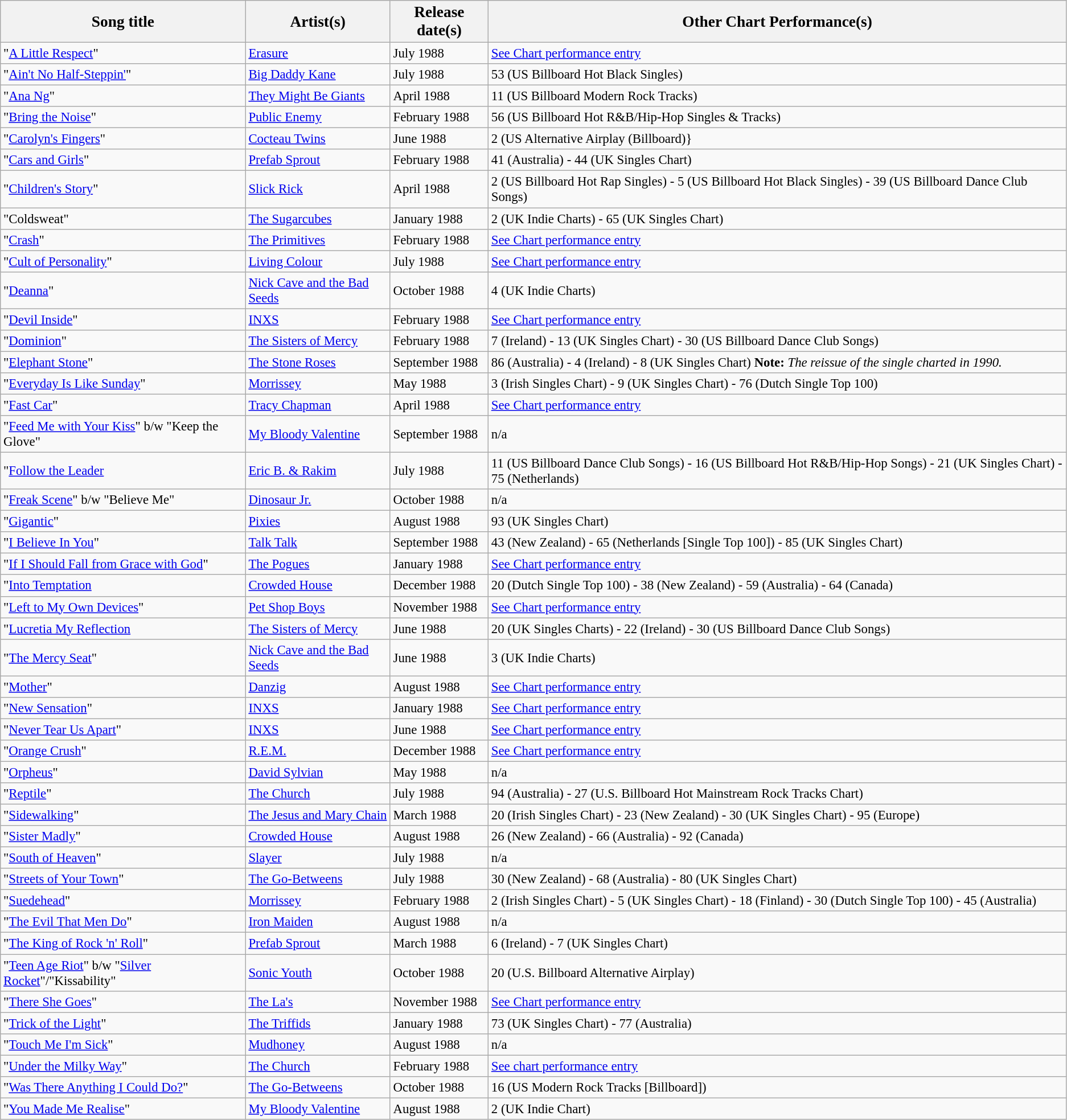<table class="wikitable sortable" style="font-size:95%;">
<tr>
<th><big>Song title</big></th>
<th><big>Artist(s)</big></th>
<th><big>Release date(s)</big></th>
<th><big>Other Chart Performance(s)</big></th>
</tr>
<tr>
<td>"<a href='#'>A Little Respect</a>"</td>
<td><a href='#'>Erasure</a></td>
<td>July 1988</td>
<td><a href='#'>See Chart performance entry</a></td>
</tr>
<tr>
<td>"<a href='#'>Ain't No Half-Steppin'</a>"</td>
<td><a href='#'>Big Daddy Kane</a></td>
<td>July 1988</td>
<td>53 (US Billboard Hot Black Singles)</td>
</tr>
<tr>
<td>"<a href='#'>Ana Ng</a>"</td>
<td><a href='#'>They Might Be Giants</a></td>
<td>April 1988</td>
<td>11 (US Billboard Modern Rock Tracks)</td>
</tr>
<tr>
<td>"<a href='#'>Bring the Noise</a>"</td>
<td><a href='#'>Public Enemy</a></td>
<td>February 1988</td>
<td>56 (US Billboard Hot R&B/Hip-Hop Singles & Tracks)</td>
</tr>
<tr>
<td>"<a href='#'>Carolyn's Fingers</a>"</td>
<td><a href='#'>Cocteau Twins</a></td>
<td>June 1988</td>
<td>2 (US Alternative Airplay (Billboard)}</td>
</tr>
<tr>
<td>"<a href='#'>Cars and Girls</a>"</td>
<td><a href='#'>Prefab Sprout</a></td>
<td>February 1988</td>
<td>41 (Australia) - 44 (UK Singles Chart)</td>
</tr>
<tr>
<td>"<a href='#'>Children's Story</a>"</td>
<td><a href='#'>Slick Rick</a></td>
<td>April 1988</td>
<td>2 (US Billboard Hot Rap Singles) - 5 (US Billboard Hot Black Singles) - 39 (US Billboard Dance Club Songs)</td>
</tr>
<tr>
<td>"Coldsweat"</td>
<td data-sort-value="Sugarcubes"><a href='#'>The Sugarcubes</a></td>
<td>January 1988</td>
<td>2 (UK Indie Charts) - 65 (UK Singles Chart)</td>
</tr>
<tr>
<td>"<a href='#'>Crash</a>"</td>
<td data-sort-value="Primitives"><a href='#'>The Primitives</a></td>
<td>February 1988</td>
<td><a href='#'>See Chart performance entry</a></td>
</tr>
<tr>
<td>"<a href='#'>Cult of Personality</a>"</td>
<td><a href='#'>Living Colour</a></td>
<td>July 1988</td>
<td><a href='#'>See Chart performance entry</a></td>
</tr>
<tr>
<td>"<a href='#'>Deanna</a>"</td>
<td data-sort-value="Cave, Nick"><a href='#'>Nick Cave and the Bad Seeds</a></td>
<td>October 1988</td>
<td>4 (UK Indie Charts)</td>
</tr>
<tr>
<td>"<a href='#'>Devil Inside</a>"</td>
<td><a href='#'>INXS</a></td>
<td>February 1988</td>
<td><a href='#'>See Chart performance entry</a></td>
</tr>
<tr>
<td>"<a href='#'>Dominion</a>"</td>
<td data-sort-value="Sisters of Mercy"><a href='#'>The Sisters of Mercy</a></td>
<td>February 1988</td>
<td>7 (Ireland) - 13 (UK Singles Chart) - 30 (US Billboard Dance Club Songs)</td>
</tr>
<tr>
<td>"<a href='#'>Elephant Stone</a>"</td>
<td data-sort-value="Stone Roses"><a href='#'>The Stone Roses</a></td>
<td>September 1988</td>
<td>86 (Australia) - 4 (Ireland) - 8 (UK Singles Chart) <strong>Note:</strong> <em>The reissue of the single charted in 1990.</em></td>
</tr>
<tr>
<td>"<a href='#'>Everyday Is Like Sunday</a>"</td>
<td><a href='#'>Morrissey</a></td>
<td>May 1988</td>
<td>3 (Irish Singles Chart) - 9 (UK Singles Chart) - 76 (Dutch Single Top 100)</td>
</tr>
<tr>
<td>"<a href='#'>Fast Car</a>"</td>
<td><a href='#'>Tracy Chapman</a></td>
<td>April 1988</td>
<td><a href='#'>See Chart performance entry</a></td>
</tr>
<tr>
<td>"<a href='#'>Feed Me with Your Kiss</a>" b/w "Keep the Glove"</td>
<td><a href='#'>My Bloody Valentine</a></td>
<td>September 1988</td>
<td>n/a</td>
</tr>
<tr>
<td>"<a href='#'>Follow the Leader</a></td>
<td><a href='#'>Eric B. & Rakim</a></td>
<td>July 1988</td>
<td>11 (US Billboard Dance Club Songs) - 16 (US Billboard Hot R&B/Hip-Hop Songs) - 21 (UK Singles Chart) - 75 (Netherlands)</td>
</tr>
<tr>
<td>"<a href='#'>Freak Scene</a>" b/w "Believe Me"</td>
<td><a href='#'>Dinosaur Jr.</a></td>
<td>October 1988</td>
<td>n/a</td>
</tr>
<tr>
<td>"<a href='#'>Gigantic</a>"</td>
<td><a href='#'>Pixies</a></td>
<td>August 1988</td>
<td>93 (UK Singles Chart)</td>
</tr>
<tr>
<td>"<a href='#'>I Believe In You</a>"</td>
<td><a href='#'>Talk Talk</a></td>
<td>September 1988</td>
<td>43 (New Zealand) - 65 (Netherlands [Single Top 100]) - 85 (UK Singles Chart)</td>
</tr>
<tr>
<td>"<a href='#'>If I Should Fall from Grace with God</a>"</td>
<td><a href='#'>The Pogues</a></td>
<td>January 1988</td>
<td><a href='#'>See Chart performance entry</a></td>
</tr>
<tr>
<td>"<a href='#'>Into Temptation</a></td>
<td><a href='#'>Crowded House</a></td>
<td>December 1988</td>
<td>20 (Dutch Single Top 100) - 38 (New Zealand) - 59 (Australia) - 64 (Canada)</td>
</tr>
<tr>
<td>"<a href='#'>Left to My Own Devices</a>"</td>
<td><a href='#'>Pet Shop Boys</a></td>
<td>November 1988</td>
<td><a href='#'>See Chart performance entry</a></td>
</tr>
<tr>
<td>"<a href='#'>Lucretia My Reflection</a></td>
<td data-sort-value="Sisters of Mercy"><a href='#'>The Sisters of Mercy</a></td>
<td>June 1988</td>
<td>20 (UK Singles Charts) - 22 (Ireland) - 30 (US Billboard Dance Club Songs)</td>
</tr>
<tr>
<td>"<a href='#'>The Mercy Seat</a>"</td>
<td data-sort-value="Cave, Nick"><a href='#'>Nick Cave and the Bad Seeds</a></td>
<td>June 1988</td>
<td>3 (UK Indie Charts)</td>
</tr>
<tr>
<td>"<a href='#'>Mother</a>"</td>
<td><a href='#'>Danzig</a></td>
<td>August 1988</td>
<td><a href='#'>See Chart performance entry</a></td>
</tr>
<tr>
<td>"<a href='#'>New Sensation</a>"</td>
<td><a href='#'>INXS</a></td>
<td>January 1988</td>
<td><a href='#'>See Chart performance entry</a></td>
</tr>
<tr>
<td>"<a href='#'>Never Tear Us Apart</a>"</td>
<td><a href='#'>INXS</a></td>
<td>June 1988</td>
<td><a href='#'>See Chart performance entry</a></td>
</tr>
<tr>
<td>"<a href='#'>Orange Crush</a>"</td>
<td><a href='#'>R.E.M.</a></td>
<td>December 1988</td>
<td><a href='#'>See Chart performance entry</a></td>
</tr>
<tr>
<td>"<a href='#'>Orpheus</a>"</td>
<td data-sort-value="Sylvian, David"><a href='#'>David Sylvian</a></td>
<td>May 1988</td>
<td>n/a</td>
</tr>
<tr>
<td>"<a href='#'>Reptile</a>"</td>
<td data-sort-value="Church"><a href='#'>The Church</a></td>
<td>July 1988</td>
<td>94 (Australia) - 27 (U.S. Billboard Hot Mainstream Rock Tracks Chart)</td>
</tr>
<tr>
<td>"<a href='#'>Sidewalking</a>"</td>
<td data-sort-value="Jeus and Mary Chain"><a href='#'>The Jesus and Mary Chain</a></td>
<td>March 1988</td>
<td>20 (Irish Singles Chart) - 23 (New Zealand) - 30 (UK Singles Chart) - 95 (Europe)</td>
</tr>
<tr>
<td>"<a href='#'>Sister Madly</a>"</td>
<td><a href='#'>Crowded House</a></td>
<td>August 1988</td>
<td>26 (New Zealand) - 66 (Australia) - 92 (Canada)</td>
</tr>
<tr>
<td>"<a href='#'>South of Heaven</a>"</td>
<td><a href='#'>Slayer</a></td>
<td>July 1988</td>
<td>n/a</td>
</tr>
<tr>
<td>"<a href='#'>Streets of Your Town</a>"</td>
<td data-sort-value="Go-Betweens"><a href='#'>The Go-Betweens</a></td>
<td>July 1988</td>
<td>30 (New Zealand) - 68 (Australia) - 80 (UK Singles Chart)</td>
</tr>
<tr>
<td>"<a href='#'>Suedehead</a>"</td>
<td><a href='#'>Morrissey</a></td>
<td>February 1988</td>
<td>2 (Irish Singles Chart) - 5 (UK Singles Chart) - 18 (Finland) - 30 (Dutch Single Top 100) - 45 (Australia)</td>
</tr>
<tr>
<td>"<a href='#'>The Evil That Men Do</a>"</td>
<td><a href='#'>Iron Maiden</a></td>
<td>August 1988</td>
<td>n/a</td>
</tr>
<tr>
<td>"<a href='#'>The King of Rock 'n' Roll</a>"</td>
<td><a href='#'>Prefab Sprout</a></td>
<td>March 1988</td>
<td>6 (Ireland) - 7 (UK Singles Chart)</td>
</tr>
<tr>
<td>"<a href='#'>Teen Age Riot</a>" b/w "<a href='#'>Silver Rocket</a>"/"Kissability"</td>
<td><a href='#'>Sonic Youth</a></td>
<td>October 1988</td>
<td>20 (U.S. Billboard Alternative Airplay)</td>
</tr>
<tr>
<td>"<a href='#'>There She Goes</a>"</td>
<td><a href='#'>The La's</a></td>
<td>November 1988</td>
<td><a href='#'>See Chart performance entry</a></td>
</tr>
<tr>
<td>"<a href='#'>Trick of the Light</a>"</td>
<td data-sort-value="Triffids"><a href='#'>The Triffids</a></td>
<td>January 1988</td>
<td>73 (UK Singles Chart) - 77 (Australia)</td>
</tr>
<tr>
<td>"<a href='#'>Touch Me I'm Sick</a>"</td>
<td><a href='#'>Mudhoney</a></td>
<td>August 1988</td>
<td>n/a</td>
</tr>
<tr>
<td>"<a href='#'>Under the Milky Way</a>"</td>
<td data-sort-value="Church"><a href='#'>The Church</a></td>
<td>February 1988</td>
<td><a href='#'>See chart performance entry</a></td>
</tr>
<tr>
<td>"<a href='#'>Was There Anything I Could Do?</a>"</td>
<td data-sort-value="Go-Betweens"><a href='#'>The Go-Betweens</a></td>
<td>October 1988</td>
<td>16 (US Modern Rock Tracks [Billboard])</td>
</tr>
<tr>
<td>"<a href='#'>You Made Me Realise</a>"</td>
<td><a href='#'>My Bloody Valentine</a></td>
<td>August 1988</td>
<td>2 (UK Indie Chart)</td>
</tr>
</table>
